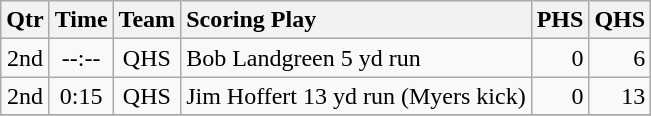<table class="wikitable">
<tr>
<th style="text-align: center;">Qtr</th>
<th style="text-align: center;">Time</th>
<th style="text-align: center;">Team</th>
<th style="text-align: left;">Scoring Play</th>
<th style="text-align: right;">PHS</th>
<th style="text-align: right;">QHS</th>
</tr>
<tr>
<td style="text-align: center;">2nd</td>
<td style="text-align: center;">--:--</td>
<td style="text-align: center;">QHS</td>
<td style="text-align: left;">Bob Landgreen 5 yd run</td>
<td style="text-align: right;">0</td>
<td style="text-align: right;">6</td>
</tr>
<tr>
<td style="text-align: center;">2nd</td>
<td style="text-align: center;">0:15</td>
<td style="text-align: center;">QHS</td>
<td style="text-align: left;">Jim Hoffert 13 yd run (Myers kick)</td>
<td style="text-align: right;">0</td>
<td style="text-align: right;">13</td>
</tr>
<tr>
</tr>
</table>
